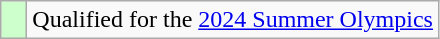<table class="wikitable" style="text-align: left;">
<tr>
<td width=10px bgcolor=#ccffcc></td>
<td>Qualified for the <a href='#'>2024 Summer Olympics</a></td>
</tr>
</table>
